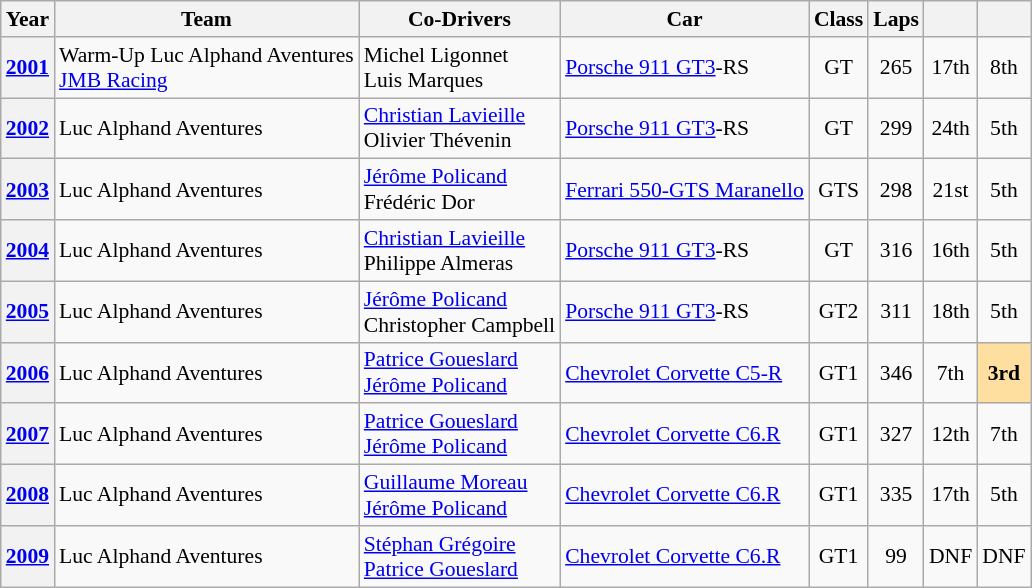<table class="wikitable" style="text-align:center; font-size:90%">
<tr>
<th>Year</th>
<th>Team</th>
<th>Co-Drivers</th>
<th>Car</th>
<th>Class</th>
<th>Laps</th>
<th></th>
<th></th>
</tr>
<tr>
<th><a href='#'>2001</a></th>
<td align="left"> Warm-Up Luc Alphand Aventures<br> <a href='#'>JMB Racing</a></td>
<td align="left"> Michel Ligonnet<br> Luis Marques</td>
<td align="left"><a href='#'>Porsche 911 GT3</a>-RS</td>
<td>GT</td>
<td>265</td>
<td>17th</td>
<td>8th</td>
</tr>
<tr>
<th><a href='#'>2002</a></th>
<td align="left"> Luc Alphand Aventures</td>
<td align="left"> <a href='#'>Christian Lavieille</a><br> Olivier Thévenin</td>
<td align="left"><a href='#'>Porsche 911 GT3</a>-RS</td>
<td>GT</td>
<td>299</td>
<td>24th</td>
<td>5th</td>
</tr>
<tr>
<th><a href='#'>2003</a></th>
<td align="left"> Luc Alphand Aventures</td>
<td align="left"> <a href='#'>Jérôme Policand</a><br> Frédéric Dor</td>
<td align="left"><a href='#'>Ferrari 550-GTS Maranello</a></td>
<td>GTS</td>
<td>298</td>
<td>21st</td>
<td>5th</td>
</tr>
<tr>
<th><a href='#'>2004</a></th>
<td align="left"> Luc Alphand Aventures</td>
<td align="left"> <a href='#'>Christian Lavieille</a><br> Philippe Almeras</td>
<td align="left"><a href='#'>Porsche 911 GT3</a>-RS</td>
<td>GT</td>
<td>316</td>
<td>16th</td>
<td>5th</td>
</tr>
<tr>
<th><a href='#'>2005</a></th>
<td align="left"> Luc Alphand Aventures</td>
<td align="left"> <a href='#'>Jérôme Policand</a><br> Christopher Campbell</td>
<td align="left"><a href='#'>Porsche 911 GT3</a>-RS</td>
<td>GT2</td>
<td>311</td>
<td>18th</td>
<td>5th</td>
</tr>
<tr>
<th><a href='#'>2006</a></th>
<td align="left"> Luc Alphand Aventures</td>
<td align="left"> <a href='#'>Patrice Goueslard</a><br> <a href='#'>Jérôme Policand</a></td>
<td align="left"><a href='#'>Chevrolet Corvette C5-R</a></td>
<td>GT1</td>
<td>346</td>
<td>7th</td>
<td style="background:#FFDF9F;"><strong>3rd</strong></td>
</tr>
<tr>
<th><a href='#'>2007</a></th>
<td align="left"> Luc Alphand Aventures</td>
<td align="left"> <a href='#'>Patrice Goueslard</a><br> <a href='#'>Jérôme Policand</a></td>
<td align="left"><a href='#'>Chevrolet Corvette C6.R</a></td>
<td>GT1</td>
<td>327</td>
<td>12th</td>
<td>7th</td>
</tr>
<tr>
<th><a href='#'>2008</a></th>
<td align="left"> Luc Alphand Aventures</td>
<td align="left"> <a href='#'>Guillaume Moreau</a><br> <a href='#'>Jérôme Policand</a></td>
<td align="left"><a href='#'>Chevrolet Corvette C6.R</a></td>
<td>GT1</td>
<td>335</td>
<td>17th</td>
<td>5th</td>
</tr>
<tr>
<th><a href='#'>2009</a></th>
<td align="left"> Luc Alphand Aventures</td>
<td align="left"> <a href='#'>Stéphan Grégoire</a><br> <a href='#'>Patrice Goueslard</a></td>
<td align="left"><a href='#'>Chevrolet Corvette C6.R</a></td>
<td>GT1</td>
<td>99</td>
<td>DNF</td>
<td>DNF</td>
</tr>
</table>
